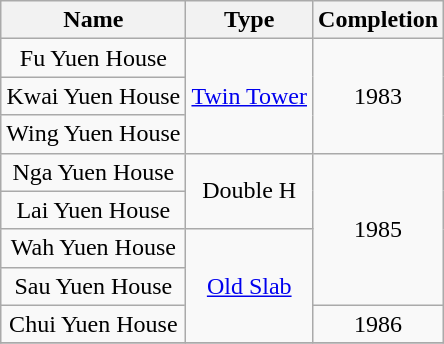<table class="wikitable" style="text-align: center">
<tr>
<th>Name</th>
<th>Type</th>
<th>Completion</th>
</tr>
<tr>
<td>Fu Yuen House</td>
<td rowspan="3"><a href='#'>Twin Tower</a></td>
<td rowspan="3">1983</td>
</tr>
<tr>
<td>Kwai Yuen House</td>
</tr>
<tr>
<td>Wing Yuen House</td>
</tr>
<tr>
<td>Nga Yuen House</td>
<td rowspan="2">Double H</td>
<td rowspan="4">1985</td>
</tr>
<tr>
<td>Lai Yuen House</td>
</tr>
<tr>
<td>Wah Yuen House</td>
<td rowspan="3"><a href='#'>Old Slab</a></td>
</tr>
<tr>
<td>Sau Yuen House</td>
</tr>
<tr>
<td>Chui Yuen House</td>
<td rowspan="1">1986</td>
</tr>
<tr>
</tr>
</table>
